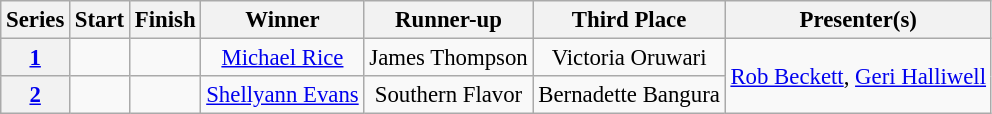<table class="wikitable"  style="text-align:center; font-size:95%;">
<tr>
<th scope="col">Series</th>
<th scope="col">Start</th>
<th scope="col">Finish</th>
<th scope="col">Winner</th>
<th scope="col">Runner-up</th>
<th scope="col">Third Place</th>
<th scope="col">Presenter(s)</th>
</tr>
<tr>
<th scope="row"><a href='#'>1</a></th>
<td></td>
<td></td>
<td><a href='#'>Michael Rice</a></td>
<td>James Thompson</td>
<td>Victoria Oruwari</td>
<td rowspan=2><a href='#'>Rob Beckett</a>, <a href='#'>Geri Halliwell</a></td>
</tr>
<tr>
<th scope="row"><a href='#'>2</a></th>
<td></td>
<td></td>
<td><a href='#'>Shellyann Evans</a></td>
<td>Southern Flavor</td>
<td>Bernadette Bangura</td>
</tr>
</table>
